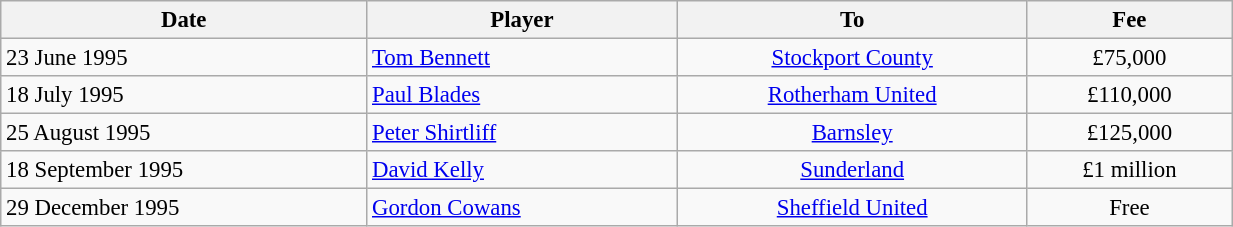<table class="wikitable" style="text-align:center; font-size:95%;width:65%; text-align:left">
<tr>
<th><strong>Date</strong></th>
<th><strong>Player</strong></th>
<th><strong>To</strong></th>
<th><strong>Fee</strong></th>
</tr>
<tr --->
<td>23 June 1995</td>
<td> <a href='#'>Tom Bennett</a></td>
<td align="center"><a href='#'>Stockport County</a></td>
<td align="center">£75,000</td>
</tr>
<tr --->
<td>18 July 1995</td>
<td> <a href='#'>Paul Blades</a></td>
<td align="center"><a href='#'>Rotherham United</a></td>
<td align="center">£110,000</td>
</tr>
<tr --->
<td>25 August 1995</td>
<td> <a href='#'>Peter Shirtliff</a></td>
<td align="center"><a href='#'>Barnsley</a></td>
<td align="center">£125,000</td>
</tr>
<tr --->
<td>18 September 1995</td>
<td> <a href='#'>David Kelly</a></td>
<td align="center"><a href='#'>Sunderland</a></td>
<td align="center">£1 million</td>
</tr>
<tr --->
<td>29 December 1995</td>
<td> <a href='#'>Gordon Cowans</a></td>
<td align="center"><a href='#'>Sheffield United</a></td>
<td align="center">Free</td>
</tr>
</table>
